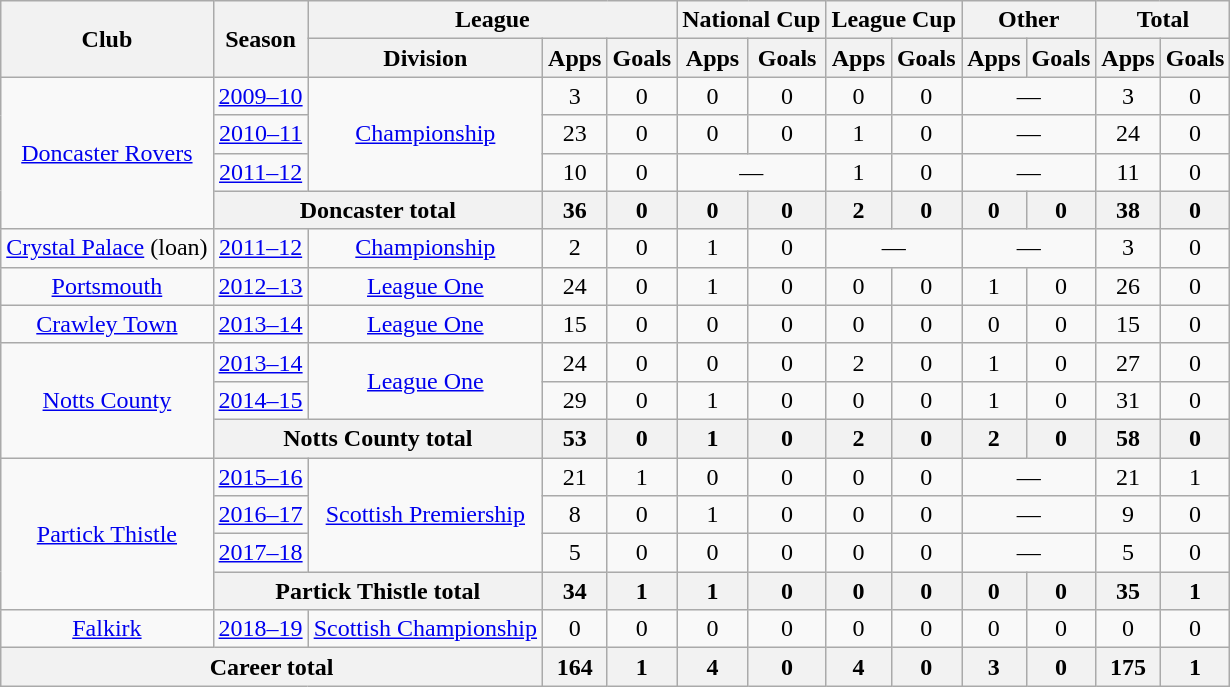<table class="wikitable" style="text-align:center">
<tr>
<th rowspan="2">Club</th>
<th rowspan="2">Season</th>
<th colspan="3">League</th>
<th colspan="2">National Cup</th>
<th colspan="2">League Cup</th>
<th colspan="2">Other</th>
<th colspan="2">Total</th>
</tr>
<tr>
<th>Division</th>
<th>Apps</th>
<th>Goals</th>
<th>Apps</th>
<th>Goals</th>
<th>Apps</th>
<th>Goals</th>
<th>Apps</th>
<th>Goals</th>
<th>Apps</th>
<th>Goals</th>
</tr>
<tr>
<td rowspan="4"><a href='#'>Doncaster Rovers</a></td>
<td><a href='#'>2009–10</a></td>
<td rowspan="3"><a href='#'>Championship</a></td>
<td>3</td>
<td>0</td>
<td>0</td>
<td>0</td>
<td>0</td>
<td>0</td>
<td colspan="2">—</td>
<td>3</td>
<td>0</td>
</tr>
<tr>
<td><a href='#'>2010–11</a></td>
<td>23</td>
<td>0</td>
<td>0</td>
<td>0</td>
<td>1</td>
<td>0</td>
<td colspan="2">—</td>
<td>24</td>
<td>0</td>
</tr>
<tr>
<td><a href='#'>2011–12</a></td>
<td>10</td>
<td>0</td>
<td colspan="2">—</td>
<td>1</td>
<td>0</td>
<td colspan="2">—</td>
<td>11</td>
<td>0</td>
</tr>
<tr>
<th colspan="2">Doncaster total</th>
<th>36</th>
<th>0</th>
<th>0</th>
<th>0</th>
<th>2</th>
<th>0</th>
<th>0</th>
<th>0</th>
<th>38</th>
<th>0</th>
</tr>
<tr>
<td><a href='#'>Crystal Palace</a> (loan)</td>
<td><a href='#'>2011–12</a></td>
<td><a href='#'>Championship</a></td>
<td>2</td>
<td>0</td>
<td>1</td>
<td>0</td>
<td colspan="2">—</td>
<td colspan="2">—</td>
<td>3</td>
<td>0</td>
</tr>
<tr>
<td><a href='#'>Portsmouth</a></td>
<td><a href='#'>2012–13</a></td>
<td><a href='#'>League One</a></td>
<td>24</td>
<td>0</td>
<td>1</td>
<td>0</td>
<td>0</td>
<td>0</td>
<td>1</td>
<td>0</td>
<td>26</td>
<td>0</td>
</tr>
<tr>
<td><a href='#'>Crawley Town</a></td>
<td><a href='#'>2013–14</a></td>
<td><a href='#'>League One</a></td>
<td>15</td>
<td>0</td>
<td>0</td>
<td>0</td>
<td>0</td>
<td>0</td>
<td>0</td>
<td>0</td>
<td>15</td>
<td>0</td>
</tr>
<tr>
<td rowspan="3"><a href='#'>Notts County</a></td>
<td><a href='#'>2013–14</a></td>
<td rowspan="2"><a href='#'>League One</a></td>
<td>24</td>
<td>0</td>
<td>0</td>
<td>0</td>
<td>2</td>
<td>0</td>
<td>1</td>
<td>0</td>
<td>27</td>
<td>0</td>
</tr>
<tr>
<td><a href='#'>2014–15</a></td>
<td>29</td>
<td>0</td>
<td>1</td>
<td>0</td>
<td>0</td>
<td>0</td>
<td>1</td>
<td>0</td>
<td>31</td>
<td>0</td>
</tr>
<tr>
<th colspan="2">Notts County total</th>
<th>53</th>
<th>0</th>
<th>1</th>
<th>0</th>
<th>2</th>
<th>0</th>
<th>2</th>
<th>0</th>
<th>58</th>
<th>0</th>
</tr>
<tr>
<td rowspan="4"><a href='#'>Partick Thistle</a></td>
<td><a href='#'>2015–16</a></td>
<td rowspan="3"><a href='#'>Scottish Premiership</a></td>
<td>21</td>
<td>1</td>
<td>0</td>
<td>0</td>
<td>0</td>
<td>0</td>
<td colspan="2">—</td>
<td>21</td>
<td>1</td>
</tr>
<tr>
<td><a href='#'>2016–17</a></td>
<td>8</td>
<td>0</td>
<td>1</td>
<td>0</td>
<td>0</td>
<td>0</td>
<td colspan="2">—</td>
<td>9</td>
<td>0</td>
</tr>
<tr>
<td><a href='#'>2017–18</a></td>
<td>5</td>
<td>0</td>
<td>0</td>
<td>0</td>
<td>0</td>
<td>0</td>
<td colspan="2">—</td>
<td>5</td>
<td>0</td>
</tr>
<tr>
<th colspan="2">Partick Thistle total</th>
<th>34</th>
<th>1</th>
<th>1</th>
<th>0</th>
<th>0</th>
<th>0</th>
<th>0</th>
<th>0</th>
<th>35</th>
<th>1</th>
</tr>
<tr>
<td><a href='#'>Falkirk</a></td>
<td><a href='#'>2018–19</a></td>
<td><a href='#'>Scottish Championship</a></td>
<td>0</td>
<td>0</td>
<td>0</td>
<td>0</td>
<td>0</td>
<td>0</td>
<td>0</td>
<td>0</td>
<td>0</td>
<td>0</td>
</tr>
<tr>
<th colspan="3">Career total</th>
<th>164</th>
<th>1</th>
<th>4</th>
<th>0</th>
<th>4</th>
<th>0</th>
<th>3</th>
<th>0</th>
<th>175</th>
<th>1</th>
</tr>
</table>
